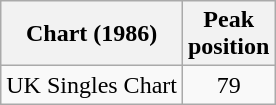<table class="wikitable sortable">
<tr>
<th>Chart (1986)</th>
<th>Peak<br>position</th>
</tr>
<tr>
<td>UK Singles Chart</td>
<td style="text-align:center;">79</td>
</tr>
</table>
